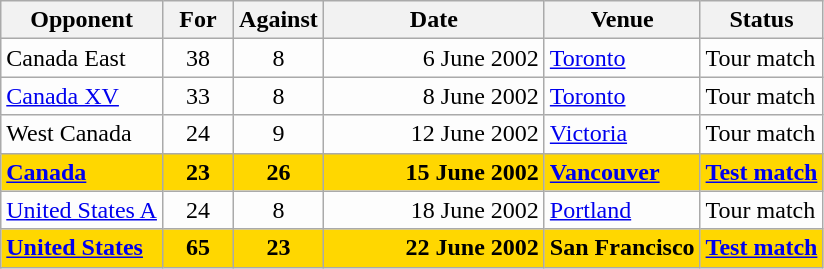<table class=wikitable>
<tr>
<th>Opponent</th>
<th>For</th>
<th>Against</th>
<th>Date</th>
<th>Venue</th>
<th>Status</th>
</tr>
<tr bgcolor=#fdfdfd>
<td>Canada East</td>
<td align=center width=40>38</td>
<td align=center width=40>8</td>
<td width=140 align=right>6 June 2002</td>
<td><a href='#'>Toronto</a></td>
<td>Tour match</td>
</tr>
<tr bgcolor=#fdfdfd>
<td><a href='#'>Canada XV</a></td>
<td align=center width=40>33</td>
<td align=center width=40>8</td>
<td width=140 align=right>8 June 2002</td>
<td><a href='#'>Toronto</a></td>
<td>Tour match</td>
</tr>
<tr bgcolor=#fdfdfd>
<td>West Canada</td>
<td align=center width=40>24</td>
<td align=center width=40>9</td>
<td width=140 align=right>12 June 2002</td>
<td><a href='#'>Victoria</a></td>
<td>Tour match</td>
</tr>
<tr bgcolor=gold>
<td><strong><a href='#'>Canada</a></strong></td>
<td align=center width=40><strong>23</strong></td>
<td align=center width=40><strong>26</strong></td>
<td width=140 align=right><strong>15 June 2002</strong></td>
<td><strong><a href='#'>Vancouver</a></strong></td>
<td><strong><a href='#'>Test match</a></strong></td>
</tr>
<tr bgcolor=#fdfdfd>
<td><a href='#'>United States A</a></td>
<td align=center width=40>24</td>
<td align=center width=40>8</td>
<td width=140 align=right>18 June 2002</td>
<td><a href='#'>Portland</a></td>
<td>Tour match</td>
</tr>
<tr bgcolor=gold>
<td><strong><a href='#'>United States</a></strong></td>
<td align=center width=40><strong>65</strong></td>
<td align=center width=40><strong>23</strong></td>
<td width=140 align=right><strong>22 June 2002</strong></td>
<td><strong>San Francisco</strong></td>
<td><strong><a href='#'>Test match</a></strong></td>
</tr>
</table>
